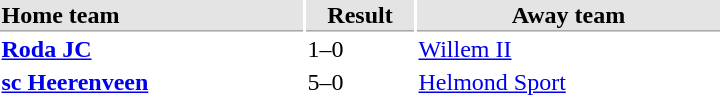<table>
<tr bgcolor="#E4E4E4">
<th style="border-bottom:1px solid #AAAAAA" width="200" align="left">Home team</th>
<th style="border-bottom:1px solid #AAAAAA" width="70" align="center">Result</th>
<th style="border-bottom:1px solid #AAAAAA" width="200">Away team</th>
</tr>
<tr>
<td><strong><a href='#'>Roda JC</a></strong></td>
<td>1–0</td>
<td><a href='#'>Willem II</a></td>
</tr>
<tr>
<td><strong><a href='#'>sc Heerenveen</a></strong></td>
<td>5–0</td>
<td><a href='#'>Helmond Sport</a></td>
</tr>
</table>
